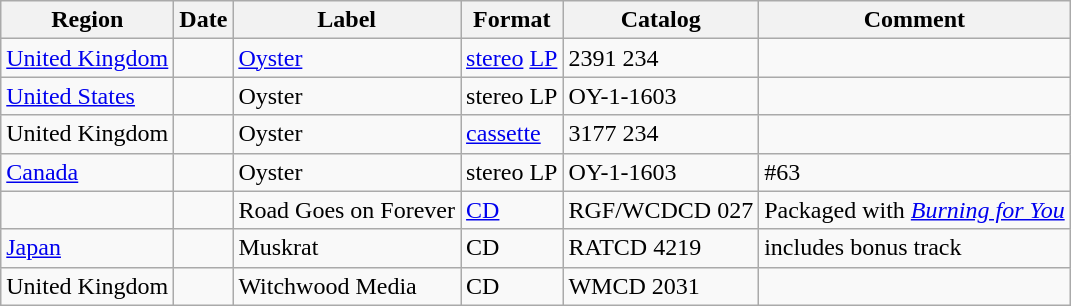<table class="wikitable">
<tr>
<th>Region</th>
<th>Date</th>
<th>Label</th>
<th>Format</th>
<th>Catalog</th>
<th>Comment</th>
</tr>
<tr>
<td><a href='#'>United Kingdom</a></td>
<td></td>
<td><a href='#'>Oyster</a></td>
<td><a href='#'>stereo</a> <a href='#'>LP</a></td>
<td>2391 234</td>
<td></td>
</tr>
<tr>
<td><a href='#'>United States</a></td>
<td></td>
<td>Oyster</td>
<td>stereo LP</td>
<td>OY-1-1603</td>
<td></td>
</tr>
<tr>
<td>United Kingdom</td>
<td></td>
<td>Oyster</td>
<td><a href='#'>cassette</a></td>
<td>3177 234</td>
<td></td>
</tr>
<tr>
<td><a href='#'>Canada</a></td>
<td></td>
<td>Oyster</td>
<td>stereo LP</td>
<td>OY-1-1603</td>
<td>#63 </td>
</tr>
<tr>
<td></td>
<td></td>
<td>Road Goes on Forever</td>
<td><a href='#'>CD</a></td>
<td>RGF/WCDCD 027</td>
<td>Packaged with <em><a href='#'>Burning for You</a></em></td>
</tr>
<tr>
<td><a href='#'>Japan</a></td>
<td></td>
<td>Muskrat</td>
<td>CD</td>
<td>RATCD 4219</td>
<td>includes bonus track</td>
</tr>
<tr>
<td>United Kingdom</td>
<td></td>
<td>Witchwood Media</td>
<td>CD</td>
<td>WMCD 2031</td>
<td></td>
</tr>
</table>
